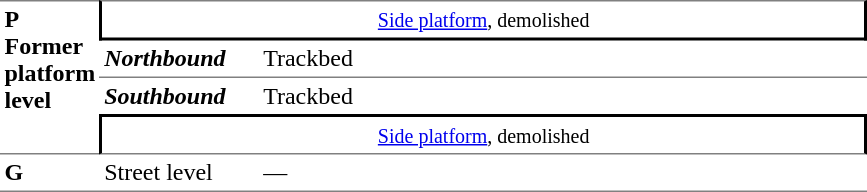<table border=0 cellspacing=0 cellpadding=3>
<tr>
<td rowspan=4 style="width:50px; border-top:solid 1px gray; border-bottom:solid 1px gray; vertical-align:top;"><strong>P<br>Former platform level</strong></td>
<td colspan="2" style="border-top:solid 1px gray; border-right:solid 2px black; border-left:solid 2px black; border-bottom:solid 2px black; text-align:center;"><small><a href='#'>Side platform</a>, demolished</small></td>
</tr>
<tr>
<td style="border-bottom:solid 1px gray;" width=100><strong><em>Northbound</em></strong></td>
<td style="border-bottom:solid 1px gray;" width=400>Trackbed</td>
</tr>
<tr>
<td><strong><em>Southbound</em></strong></td>
<td>Trackbed</td>
</tr>
<tr>
<td style="border-bottom:solid 1px gray;border-top:solid 2px black;border-right:solid 2px black;border-left:solid 2px black;text-align:center;" colspan=2><small><a href='#'>Side platform</a>, demolished</small></td>
</tr>
<tr>
<td style="width:50px;border-bottom:solid 1px gray; vertical-align:top;" width=50><strong>G</strong></td>
<td style="width:100px;border-bottom:solid 1px gray; vertical-align:top;" width=100>Street level</td>
<td style="width:400px;border-bottom:solid 1px gray; vertical-align:top;" width=400>—</td>
</tr>
</table>
